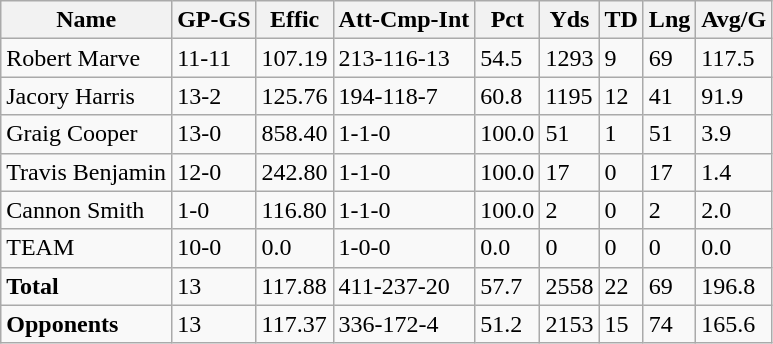<table class="wikitable" style="white-space:nowrap;">
<tr>
<th>Name</th>
<th>GP-GS</th>
<th>Effic</th>
<th>Att-Cmp-Int</th>
<th>Pct</th>
<th>Yds</th>
<th>TD</th>
<th>Lng</th>
<th>Avg/G</th>
</tr>
<tr>
<td>Robert Marve</td>
<td>11-11</td>
<td>107.19</td>
<td>213-116-13</td>
<td>54.5</td>
<td>1293</td>
<td>9</td>
<td>69</td>
<td>117.5</td>
</tr>
<tr>
<td>Jacory Harris</td>
<td>13-2</td>
<td>125.76</td>
<td>194-118-7</td>
<td>60.8</td>
<td>1195</td>
<td>12</td>
<td>41</td>
<td>91.9</td>
</tr>
<tr>
<td>Graig Cooper</td>
<td>13-0</td>
<td>858.40</td>
<td>1-1-0</td>
<td>100.0</td>
<td>51</td>
<td>1</td>
<td>51</td>
<td>3.9</td>
</tr>
<tr>
<td>Travis Benjamin</td>
<td>12-0</td>
<td>242.80</td>
<td>1-1-0</td>
<td>100.0</td>
<td>17</td>
<td>0</td>
<td>17</td>
<td>1.4</td>
</tr>
<tr>
<td>Cannon Smith</td>
<td>1-0</td>
<td>116.80</td>
<td>1-1-0</td>
<td>100.0</td>
<td>2</td>
<td>0</td>
<td>2</td>
<td>2.0</td>
</tr>
<tr>
<td>TEAM</td>
<td>10-0</td>
<td>0.0</td>
<td>1-0-0</td>
<td>0.0</td>
<td>0</td>
<td>0</td>
<td>0</td>
<td>0.0</td>
</tr>
<tr>
<td><strong>Total</strong></td>
<td>13</td>
<td>117.88</td>
<td>411-237-20</td>
<td>57.7</td>
<td>2558</td>
<td>22</td>
<td>69</td>
<td>196.8</td>
</tr>
<tr>
<td><strong>Opponents</strong></td>
<td>13</td>
<td>117.37</td>
<td>336-172-4</td>
<td>51.2</td>
<td>2153</td>
<td>15</td>
<td>74</td>
<td>165.6</td>
</tr>
</table>
